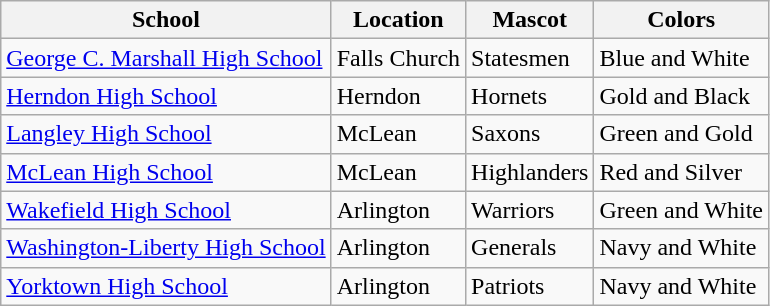<table class="wikitable sortable">
<tr>
<th>School</th>
<th>Location</th>
<th>Mascot</th>
<th>Colors</th>
</tr>
<tr>
<td><a href='#'>George C. Marshall High School</a></td>
<td>Falls Church</td>
<td>Statesmen</td>
<td>  Blue and White</td>
</tr>
<tr>
<td><a href='#'>Herndon High School</a></td>
<td>Herndon</td>
<td>Hornets</td>
<td>  Gold and Black</td>
</tr>
<tr>
<td><a href='#'>Langley High School</a></td>
<td>McLean</td>
<td>Saxons</td>
<td>  Green and Gold</td>
</tr>
<tr>
<td><a href='#'>McLean High School</a></td>
<td>McLean</td>
<td>Highlanders</td>
<td>  Red and Silver</td>
</tr>
<tr>
<td><a href='#'>Wakefield High School</a></td>
<td>Arlington</td>
<td>Warriors</td>
<td>  Green and White</td>
</tr>
<tr>
<td><a href='#'>Washington-Liberty High School</a></td>
<td>Arlington</td>
<td>Generals</td>
<td>  Navy and White</td>
</tr>
<tr>
<td><a href='#'>Yorktown High School</a></td>
<td>Arlington</td>
<td>Patriots</td>
<td>  Navy and White</td>
</tr>
</table>
